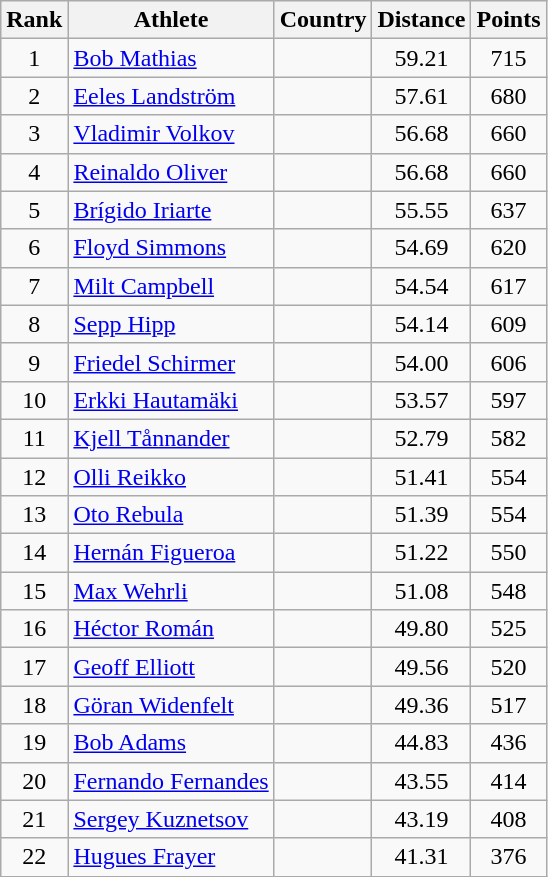<table class="wikitable sortable" style="text-align:center">
<tr>
<th>Rank</th>
<th>Athlete</th>
<th>Country</th>
<th>Distance</th>
<th>Points</th>
</tr>
<tr>
<td>1</td>
<td align=left><a href='#'>Bob Mathias</a></td>
<td align=left></td>
<td>59.21</td>
<td>715</td>
</tr>
<tr>
<td>2</td>
<td align=left><a href='#'>Eeles Landström</a></td>
<td align=left></td>
<td>57.61</td>
<td>680</td>
</tr>
<tr>
<td>3</td>
<td align=left><a href='#'>Vladimir Volkov</a></td>
<td align=left></td>
<td>56.68</td>
<td>660</td>
</tr>
<tr>
<td>4</td>
<td align=left><a href='#'>Reinaldo Oliver</a></td>
<td align=left></td>
<td>56.68</td>
<td>660</td>
</tr>
<tr>
<td>5</td>
<td align=left><a href='#'>Brígido Iriarte</a></td>
<td align=left></td>
<td>55.55</td>
<td>637</td>
</tr>
<tr>
<td>6</td>
<td align=left><a href='#'>Floyd Simmons</a></td>
<td align=left></td>
<td>54.69</td>
<td>620</td>
</tr>
<tr>
<td>7</td>
<td align=left><a href='#'>Milt Campbell</a></td>
<td align=left></td>
<td>54.54</td>
<td>617</td>
</tr>
<tr>
<td>8</td>
<td align=left><a href='#'>Sepp Hipp</a></td>
<td align=left></td>
<td>54.14</td>
<td>609</td>
</tr>
<tr>
<td>9</td>
<td align=left><a href='#'>Friedel Schirmer</a></td>
<td align=left></td>
<td>54.00</td>
<td>606</td>
</tr>
<tr>
<td>10</td>
<td align=left><a href='#'>Erkki Hautamäki</a></td>
<td align=left></td>
<td>53.57</td>
<td>597</td>
</tr>
<tr>
<td>11</td>
<td align=left><a href='#'>Kjell Tånnander</a></td>
<td align=left></td>
<td>52.79</td>
<td>582</td>
</tr>
<tr>
<td>12</td>
<td align=left><a href='#'>Olli Reikko</a></td>
<td align=left></td>
<td>51.41</td>
<td>554</td>
</tr>
<tr>
<td>13</td>
<td align=left><a href='#'>Oto Rebula</a></td>
<td align=left></td>
<td>51.39</td>
<td>554</td>
</tr>
<tr>
<td>14</td>
<td align=left><a href='#'>Hernán Figueroa</a></td>
<td align=left></td>
<td>51.22</td>
<td>550</td>
</tr>
<tr>
<td>15</td>
<td align=left><a href='#'>Max Wehrli</a></td>
<td align=left></td>
<td>51.08</td>
<td>548</td>
</tr>
<tr>
<td>16</td>
<td align=left><a href='#'>Héctor Román</a></td>
<td align=left></td>
<td>49.80</td>
<td>525</td>
</tr>
<tr>
<td>17</td>
<td align=left><a href='#'>Geoff Elliott</a></td>
<td align=left></td>
<td>49.56</td>
<td>520</td>
</tr>
<tr>
<td>18</td>
<td align=left><a href='#'>Göran Widenfelt</a></td>
<td align=left></td>
<td>49.36</td>
<td>517</td>
</tr>
<tr>
<td>19</td>
<td align=left><a href='#'>Bob Adams</a></td>
<td align=left></td>
<td>44.83</td>
<td>436</td>
</tr>
<tr>
<td>20</td>
<td align=left><a href='#'>Fernando Fernandes</a></td>
<td align=left></td>
<td>43.55</td>
<td>414</td>
</tr>
<tr>
<td>21</td>
<td align=left><a href='#'>Sergey Kuznetsov</a></td>
<td align=left></td>
<td>43.19</td>
<td>408</td>
</tr>
<tr>
<td>22</td>
<td align=left><a href='#'>Hugues Frayer</a></td>
<td align=left></td>
<td>41.31</td>
<td>376</td>
</tr>
</table>
